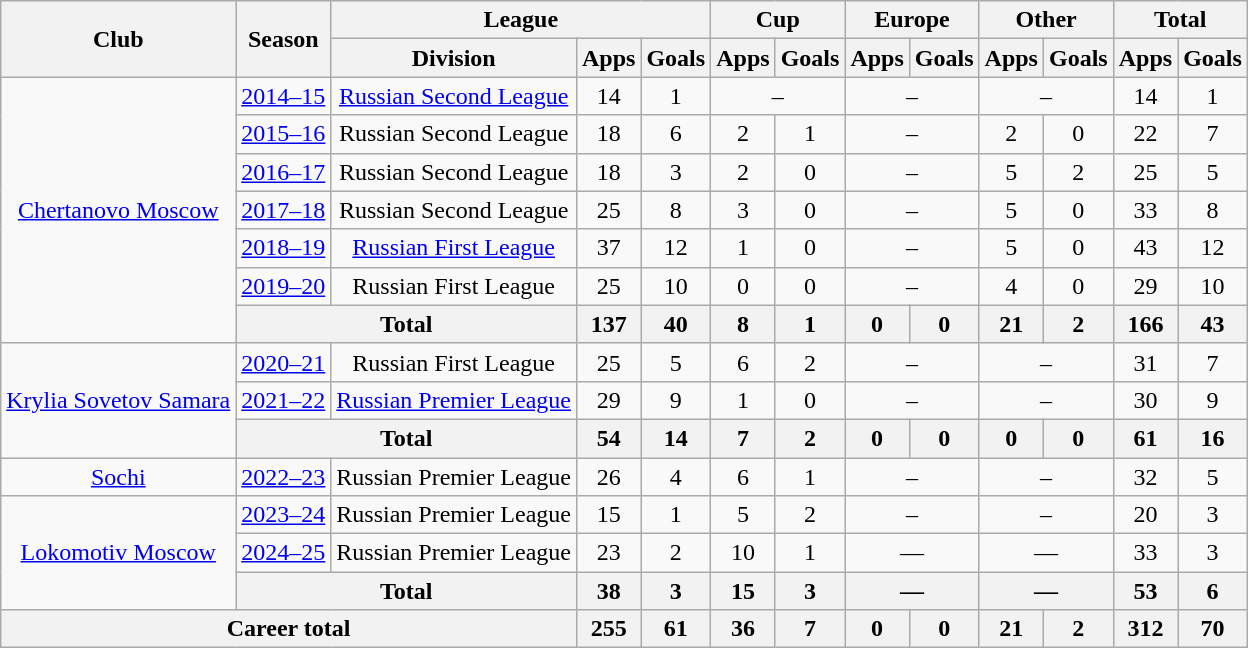<table class="wikitable" style="text-align: center;">
<tr>
<th rowspan="2">Club</th>
<th rowspan="2">Season</th>
<th colspan="3">League</th>
<th colspan="2">Cup</th>
<th colspan="2">Europe</th>
<th colspan="2">Other</th>
<th colspan="2">Total</th>
</tr>
<tr>
<th>Division</th>
<th>Apps</th>
<th>Goals</th>
<th>Apps</th>
<th>Goals</th>
<th>Apps</th>
<th>Goals</th>
<th>Apps</th>
<th>Goals</th>
<th>Apps</th>
<th>Goals</th>
</tr>
<tr>
<td rowspan="7"><a href='#'>Chertanovo Moscow</a></td>
<td><a href='#'>2014–15</a></td>
<td><a href='#'>Russian Second League</a></td>
<td>14</td>
<td>1</td>
<td colspan=2>–</td>
<td colspan=2>–</td>
<td colspan=2>–</td>
<td>14</td>
<td>1</td>
</tr>
<tr>
<td><a href='#'>2015–16</a></td>
<td>Russian Second League</td>
<td>18</td>
<td>6</td>
<td>2</td>
<td>1</td>
<td colspan=2>–</td>
<td>2</td>
<td>0</td>
<td>22</td>
<td>7</td>
</tr>
<tr>
<td><a href='#'>2016–17</a></td>
<td>Russian Second League</td>
<td>18</td>
<td>3</td>
<td>2</td>
<td>0</td>
<td colspan=2>–</td>
<td>5</td>
<td>2</td>
<td>25</td>
<td>5</td>
</tr>
<tr>
<td><a href='#'>2017–18</a></td>
<td>Russian Second League</td>
<td>25</td>
<td>8</td>
<td>3</td>
<td>0</td>
<td colspan=2>–</td>
<td>5</td>
<td>0</td>
<td>33</td>
<td>8</td>
</tr>
<tr>
<td><a href='#'>2018–19</a></td>
<td><a href='#'>Russian First League</a></td>
<td>37</td>
<td>12</td>
<td>1</td>
<td>0</td>
<td colspan=2>–</td>
<td>5</td>
<td>0</td>
<td>43</td>
<td>12</td>
</tr>
<tr>
<td><a href='#'>2019–20</a></td>
<td>Russian First League</td>
<td>25</td>
<td>10</td>
<td>0</td>
<td>0</td>
<td colspan=2>–</td>
<td>4</td>
<td>0</td>
<td>29</td>
<td>10</td>
</tr>
<tr>
<th colspan=2>Total</th>
<th>137</th>
<th>40</th>
<th>8</th>
<th>1</th>
<th>0</th>
<th>0</th>
<th>21</th>
<th>2</th>
<th>166</th>
<th>43</th>
</tr>
<tr>
<td rowspan="3"><a href='#'>Krylia Sovetov Samara</a></td>
<td><a href='#'>2020–21</a></td>
<td>Russian First League</td>
<td>25</td>
<td>5</td>
<td>6</td>
<td>2</td>
<td colspan=2>–</td>
<td colspan=2>–</td>
<td>31</td>
<td>7</td>
</tr>
<tr>
<td><a href='#'>2021–22</a></td>
<td><a href='#'>Russian Premier League</a></td>
<td>29</td>
<td>9</td>
<td>1</td>
<td>0</td>
<td colspan=2>–</td>
<td colspan=2>–</td>
<td>30</td>
<td>9</td>
</tr>
<tr>
<th colspan=2>Total</th>
<th>54</th>
<th>14</th>
<th>7</th>
<th>2</th>
<th>0</th>
<th>0</th>
<th>0</th>
<th>0</th>
<th>61</th>
<th>16</th>
</tr>
<tr>
<td><a href='#'>Sochi</a></td>
<td><a href='#'>2022–23</a></td>
<td>Russian Premier League</td>
<td>26</td>
<td>4</td>
<td>6</td>
<td>1</td>
<td colspan=2>–</td>
<td colspan=2>–</td>
<td>32</td>
<td>5</td>
</tr>
<tr>
<td rowspan="3"><a href='#'>Lokomotiv Moscow</a></td>
<td><a href='#'>2023–24</a></td>
<td>Russian Premier League</td>
<td>15</td>
<td>1</td>
<td>5</td>
<td>2</td>
<td colspan=2>–</td>
<td colspan=2>–</td>
<td>20</td>
<td>3</td>
</tr>
<tr>
<td><a href='#'>2024–25</a></td>
<td>Russian Premier League</td>
<td>23</td>
<td>2</td>
<td>10</td>
<td>1</td>
<td colspan="2">—</td>
<td colspan="2">—</td>
<td>33</td>
<td>3</td>
</tr>
<tr>
<th colspan="2">Total</th>
<th>38</th>
<th>3</th>
<th>15</th>
<th>3</th>
<th colspan="2">—</th>
<th colspan="2">—</th>
<th>53</th>
<th>6</th>
</tr>
<tr>
<th colspan="3">Career total</th>
<th>255</th>
<th>61</th>
<th>36</th>
<th>7</th>
<th>0</th>
<th>0</th>
<th>21</th>
<th>2</th>
<th>312</th>
<th>70</th>
</tr>
</table>
